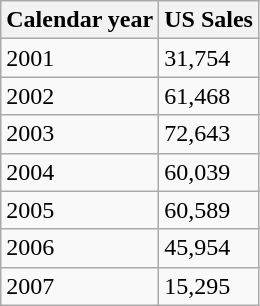<table class="wikitable">
<tr>
<th>Calendar year</th>
<th>US Sales</th>
</tr>
<tr>
<td>2001</td>
<td>31,754</td>
</tr>
<tr>
<td>2002</td>
<td>61,468</td>
</tr>
<tr>
<td>2003</td>
<td>72,643</td>
</tr>
<tr>
<td>2004</td>
<td>60,039</td>
</tr>
<tr>
<td>2005</td>
<td>60,589</td>
</tr>
<tr>
<td>2006</td>
<td>45,954</td>
</tr>
<tr>
<td>2007</td>
<td>15,295</td>
</tr>
</table>
